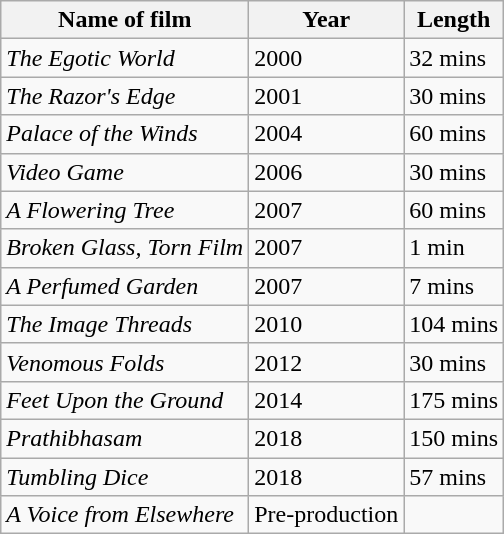<table class="wikitable">
<tr>
<th>Name of film</th>
<th>Year</th>
<th>Length</th>
</tr>
<tr>
<td><em>The Egotic World</em></td>
<td>2000</td>
<td>32 mins</td>
</tr>
<tr>
<td><em>The Razor's Edge</em></td>
<td>2001</td>
<td>30 mins</td>
</tr>
<tr>
<td><em>Palace of the Winds</em></td>
<td>2004</td>
<td>60 mins</td>
</tr>
<tr>
<td><em>Video Game</em></td>
<td>2006</td>
<td>30 mins</td>
</tr>
<tr>
<td><em>A Flowering Tree</em></td>
<td>2007</td>
<td>60 mins</td>
</tr>
<tr>
<td><em>Broken Glass, Torn Film</em></td>
<td>2007</td>
<td>1 min</td>
</tr>
<tr>
<td><em>A Perfumed Garden</em></td>
<td>2007</td>
<td>7 mins</td>
</tr>
<tr>
<td><em>The Image Threads</em></td>
<td>2010</td>
<td>104 mins</td>
</tr>
<tr>
<td><em>Venomous Folds</em></td>
<td>2012</td>
<td>30 mins</td>
</tr>
<tr>
<td><em>Feet Upon the Ground</em></td>
<td>2014</td>
<td>175 mins</td>
</tr>
<tr>
<td><em>Prathibhasam</em></td>
<td>2018</td>
<td>150 mins</td>
</tr>
<tr>
<td><em>Tumbling Dice</em></td>
<td>2018</td>
<td>57 mins</td>
</tr>
<tr>
<td><em>A Voice from Elsewhere</em></td>
<td>Pre-production</td>
<td></td>
</tr>
</table>
